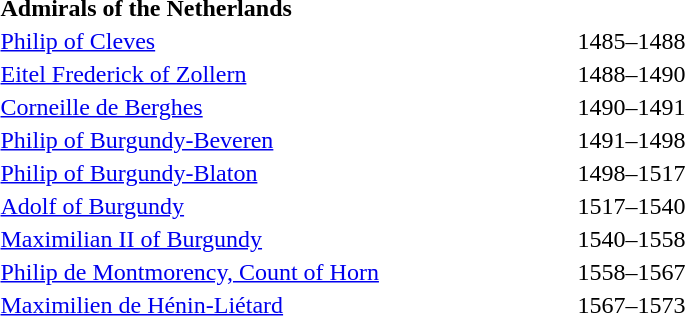<table class="toccolours" style="width:500px; margin-left: 1em; margin-bottom: 1em; font-size: 100%;">
<tr>
<td><strong>Admirals of the Netherlands</strong></td>
</tr>
<tr>
<td><a href='#'>Philip of Cleves</a></td>
<td>1485–1488</td>
</tr>
<tr>
<td><a href='#'>Eitel Frederick of Zollern</a></td>
<td>1488–1490</td>
</tr>
<tr>
<td><a href='#'>Corneille de Berghes</a></td>
<td>1490–1491</td>
</tr>
<tr>
<td><a href='#'>Philip of Burgundy-Beveren</a></td>
<td>1491–1498</td>
</tr>
<tr>
<td><a href='#'>Philip of Burgundy-Blaton</a></td>
<td>1498–1517</td>
</tr>
<tr>
<td><a href='#'>Adolf of Burgundy</a></td>
<td>1517–1540</td>
</tr>
<tr>
<td><a href='#'>Maximilian II of Burgundy</a></td>
<td>1540–1558</td>
</tr>
<tr>
<td><a href='#'>Philip de Montmorency, Count of Horn</a></td>
<td>1558–1567</td>
</tr>
<tr>
<td><a href='#'>Maximilien de Hénin-Liétard</a></td>
<td>1567–1573</td>
</tr>
</table>
